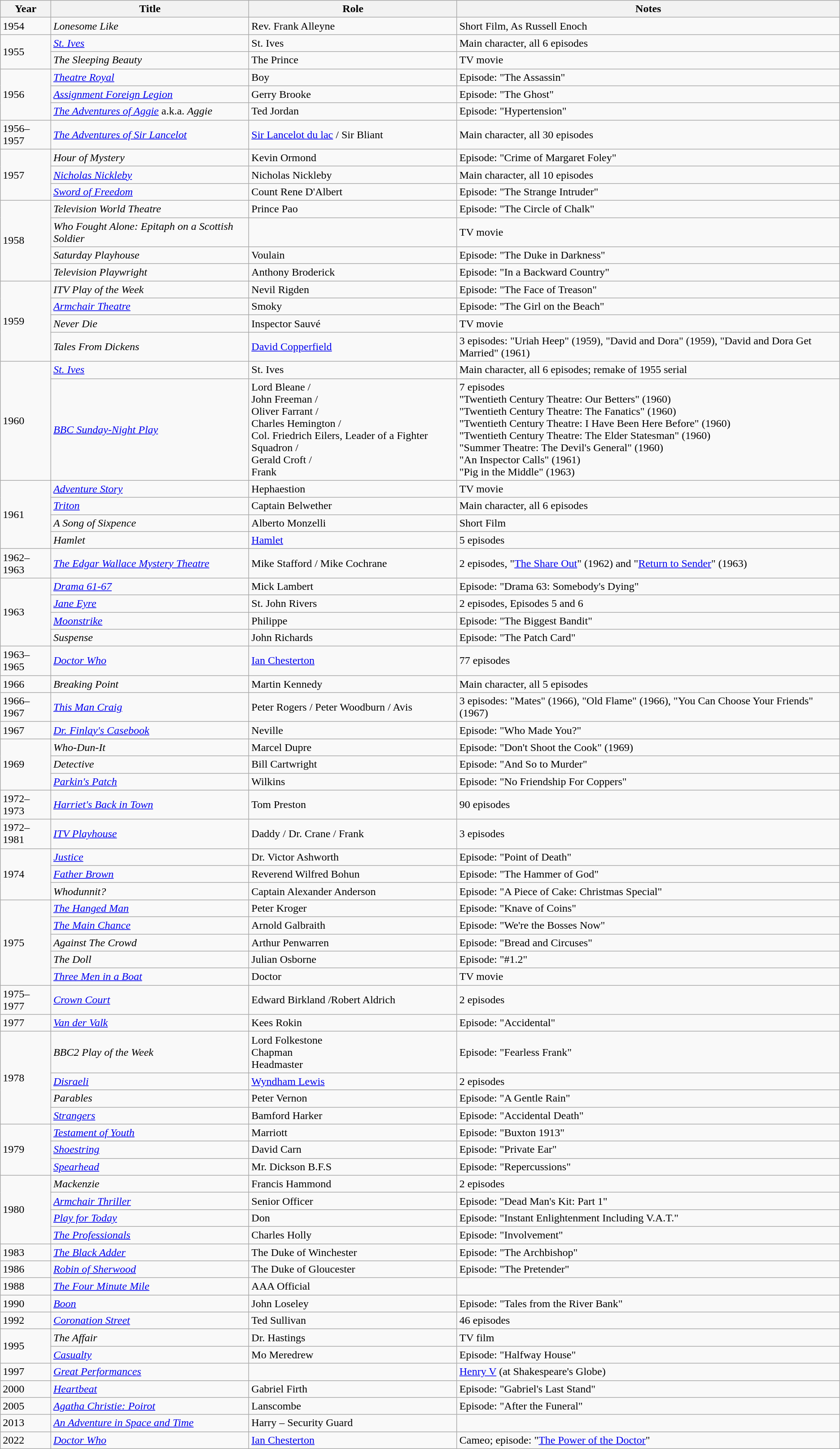<table class="wikitable sortable">
<tr>
<th>Year</th>
<th>Title</th>
<th>Role</th>
<th>Notes</th>
</tr>
<tr>
<td>1954</td>
<td><em>Lonesome Like</em></td>
<td>Rev. Frank Alleyne</td>
<td>Short Film, As Russell Enoch</td>
</tr>
<tr>
<td rowspan="2">1955</td>
<td><a href='#'><em>St. Ives</em></a></td>
<td>St. Ives</td>
<td>Main character, all 6 episodes</td>
</tr>
<tr>
<td><em>The Sleeping Beauty</em></td>
<td>The Prince</td>
<td>TV movie</td>
</tr>
<tr>
<td rowspan="3">1956</td>
<td><a href='#'><em>Theatre Royal</em></a></td>
<td>Boy</td>
<td>Episode: "The Assassin"</td>
</tr>
<tr>
<td><em><a href='#'>Assignment Foreign Legion</a></em></td>
<td>Gerry Brooke</td>
<td>Episode: "The Ghost"</td>
</tr>
<tr>
<td><em><a href='#'>The Adventures of Aggie</a></em> a.k.a. <em>Aggie</em></td>
<td>Ted Jordan</td>
<td>Episode: "Hypertension"</td>
</tr>
<tr>
<td>1956–1957</td>
<td><em><a href='#'>The Adventures of Sir Lancelot</a></em></td>
<td><a href='#'>Sir Lancelot du lac</a> / Sir Bliant</td>
<td>Main character, all 30 episodes</td>
</tr>
<tr>
<td rowspan="3">1957</td>
<td><em>Hour of Mystery</em></td>
<td>Kevin Ormond</td>
<td>Episode: "Crime of Margaret Foley"</td>
</tr>
<tr>
<td><em><a href='#'>Nicholas Nickleby</a></em></td>
<td>Nicholas Nickleby</td>
<td>Main character, all 10 episodes</td>
</tr>
<tr>
<td><em><a href='#'>Sword of Freedom</a></em></td>
<td>Count Rene D'Albert</td>
<td>Episode: "The Strange Intruder"</td>
</tr>
<tr>
<td rowspan="4">1958</td>
<td><em>Television World Theatre</em></td>
<td>Prince Pao</td>
<td>Episode: "The Circle of Chalk"</td>
</tr>
<tr>
<td><em>Who Fought Alone: Epitaph on a Scottish Soldier</em></td>
<td></td>
<td>TV movie</td>
</tr>
<tr>
<td><em>Saturday Playhouse</em></td>
<td>Voulain</td>
<td>Episode: "The Duke in Darkness"</td>
</tr>
<tr>
<td><em>Television Playwright</em></td>
<td>Anthony Broderick</td>
<td>Episode: "In a Backward Country"</td>
</tr>
<tr>
<td rowspan="4">1959</td>
<td><em>ITV Play of the Week</em></td>
<td>Nevil Rigden</td>
<td>Episode: "The Face of Treason"</td>
</tr>
<tr>
<td><em><a href='#'>Armchair Theatre</a></em></td>
<td>Smoky</td>
<td>Episode: "The Girl on the Beach"</td>
</tr>
<tr>
<td><em>Never Die</em></td>
<td>Inspector Sauvé</td>
<td>TV movie</td>
</tr>
<tr>
<td><em>Tales From Dickens</em></td>
<td><a href='#'>David Copperfield</a></td>
<td>3 episodes: "Uriah Heep" (1959), "David and Dora" (1959), "David and Dora Get Married" (1961)</td>
</tr>
<tr>
<td rowspan="2">1960</td>
<td><a href='#'><em>St. Ives</em></a></td>
<td>St. Ives</td>
<td>Main character, all 6 episodes; remake of 1955 serial</td>
</tr>
<tr>
<td><em><a href='#'>BBC Sunday-Night Play</a></em></td>
<td>Lord Bleane /<br>John Freeman /<br>Oliver Farrant /<br>Charles Hemington /<br>Col. Friedrich Eilers, Leader of a Fighter Squadron /<br>Gerald Croft /<br>Frank</td>
<td>7 episodes<br>"Twentieth Century Theatre: Our Betters" (1960)<br>"Twentieth Century Theatre: The Fanatics" (1960)<br>"Twentieth Century Theatre: I Have Been Here Before" (1960)<br>"Twentieth Century Theatre: The Elder Statesman" (1960)<br>"Summer Theatre: The Devil's General" (1960)<br>"An Inspector Calls" (1961)<br>"Pig in the Middle" (1963)</td>
</tr>
<tr>
<td rowspan="4">1961</td>
<td><em><a href='#'>Adventure Story</a></em></td>
<td>Hephaestion</td>
<td>TV movie</td>
</tr>
<tr>
<td><em><a href='#'>Triton</a></em></td>
<td>Captain Belwether</td>
<td>Main character, all 6 episodes</td>
</tr>
<tr>
<td><em>A Song of Sixpence</em></td>
<td>Alberto Monzelli</td>
<td>Short Film</td>
</tr>
<tr>
<td><em>Hamlet</em></td>
<td><a href='#'>Hamlet</a></td>
<td>5 episodes</td>
</tr>
<tr>
<td>1962–1963</td>
<td><a href='#'><em>The Edgar Wallace Mystery Theatre</em></a></td>
<td>Mike Stafford / Mike Cochrane</td>
<td>2 episodes, "<a href='#'>The Share Out</a>" (1962) and "<a href='#'>Return to Sender</a>" (1963)</td>
</tr>
<tr>
<td rowspan="4">1963</td>
<td><em><a href='#'>Drama 61-67</a></em></td>
<td>Mick Lambert</td>
<td>Episode: "Drama 63: Somebody's Dying"</td>
</tr>
<tr>
<td><em><a href='#'>Jane Eyre</a></em></td>
<td>St. John Rivers</td>
<td>2 episodes, Episodes 5 and 6</td>
</tr>
<tr>
<td><em><a href='#'>Moonstrike</a></em></td>
<td>Philippe</td>
<td>Episode: "The Biggest Bandit"</td>
</tr>
<tr>
<td><em>Suspense</em></td>
<td>John Richards</td>
<td>Episode: "The Patch Card"</td>
</tr>
<tr>
<td>1963–1965</td>
<td><em><a href='#'>Doctor Who</a></em></td>
<td><a href='#'>Ian Chesterton</a></td>
<td>77 episodes</td>
</tr>
<tr>
<td>1966</td>
<td><em>Breaking Point</em></td>
<td>Martin Kennedy</td>
<td>Main character, all 5 episodes</td>
</tr>
<tr>
<td>1966–1967</td>
<td><em><a href='#'>This Man Craig</a></em></td>
<td>Peter Rogers / Peter Woodburn / Avis</td>
<td>3 episodes: "Mates" (1966), "Old Flame" (1966), "You Can Choose Your Friends" (1967)</td>
</tr>
<tr>
<td>1967</td>
<td><a href='#'><em>Dr. Finlay's Casebook</em></a></td>
<td>Neville</td>
<td>Episode: "Who Made You?"</td>
</tr>
<tr>
<td rowspan="3">1969</td>
<td><em>Who-Dun-It</em></td>
<td>Marcel Dupre</td>
<td>Episode: "Don't Shoot the Cook" (1969)</td>
</tr>
<tr>
<td><em>Detective</em></td>
<td>Bill Cartwright</td>
<td>Episode: "And So to Murder"</td>
</tr>
<tr>
<td><em><a href='#'>Parkin's Patch</a></em></td>
<td>Wilkins</td>
<td>Episode: "No Friendship For Coppers"</td>
</tr>
<tr>
<td>1972–1973</td>
<td><em><a href='#'>Harriet's Back in Town</a></em></td>
<td>Tom Preston</td>
<td>90 episodes</td>
</tr>
<tr>
<td>1972–1981</td>
<td><em><a href='#'>ITV Playhouse</a></em></td>
<td>Daddy / Dr. Crane / Frank</td>
<td>3 episodes</td>
</tr>
<tr>
<td rowspan="3">1974</td>
<td><a href='#'><em>Justice</em></a></td>
<td>Dr. Victor Ashworth</td>
<td>Episode: "Point of Death"</td>
</tr>
<tr>
<td><a href='#'><em>Father Brown</em></a></td>
<td>Reverend Wilfred Bohun</td>
<td>Episode: "The Hammer of God"</td>
</tr>
<tr>
<td><em>Whodunnit?</em></td>
<td>Captain Alexander Anderson</td>
<td>Episode: "A Piece of Cake: Christmas Special"</td>
</tr>
<tr>
<td rowspan="5">1975</td>
<td><a href='#'><em>The Hanged Man</em></a></td>
<td>Peter Kroger</td>
<td>Episode: "Knave of Coins"</td>
</tr>
<tr>
<td><em><a href='#'>The Main Chance</a></em></td>
<td>Arnold Galbraith</td>
<td>Episode: "We're the Bosses Now"</td>
</tr>
<tr>
<td><em>Against The Crowd</em></td>
<td>Arthur Penwarren</td>
<td>Episode: "Bread and Circuses"</td>
</tr>
<tr>
<td><em>The Doll</em></td>
<td>Julian Osborne</td>
<td>Episode: "#1.2"</td>
</tr>
<tr>
<td><em><a href='#'>Three Men in a Boat</a></em></td>
<td>Doctor</td>
<td>TV movie</td>
</tr>
<tr>
<td>1975–1977</td>
<td><a href='#'><em>Crown Court</em></a></td>
<td>Edward Birkland /Robert Aldrich</td>
<td>2 episodes</td>
</tr>
<tr>
<td>1977</td>
<td><a href='#'><em>Van der Valk</em></a></td>
<td>Kees Rokin</td>
<td>Episode: "Accidental"</td>
</tr>
<tr>
<td rowspan=4>1978</td>
<td><em>BBC2 Play of the Week</em></td>
<td>Lord Folkestone<br>Chapman<br>Headmaster</td>
<td>Episode: "Fearless Frank"</td>
</tr>
<tr>
<td><a href='#'><em>Disraeli</em></a></td>
<td><a href='#'>Wyndham Lewis</a></td>
<td>2 episodes</td>
</tr>
<tr>
<td><em>Parables</em></td>
<td>Peter Vernon</td>
<td>Episode: "A Gentle Rain"</td>
</tr>
<tr>
<td><a href='#'><em>Strangers</em></a></td>
<td>Bamford Harker</td>
<td>Episode: "Accidental Death"</td>
</tr>
<tr>
<td rowspan=3>1979</td>
<td><em><a href='#'>Testament of Youth</a></em></td>
<td>Marriott</td>
<td>Episode: "Buxton 1913"</td>
</tr>
<tr>
<td><a href='#'><em>Shoestring</em></a></td>
<td>David Carn</td>
<td>Episode: "Private Ear"</td>
</tr>
<tr>
<td><a href='#'><em>Spearhead</em></a></td>
<td>Mr. Dickson B.F.S</td>
<td>Episode: "Repercussions"</td>
</tr>
<tr>
<td rowspan=4>1980</td>
<td><em>Mackenzie</em></td>
<td>Francis Hammond</td>
<td>2 episodes</td>
</tr>
<tr>
<td><em><a href='#'>Armchair Thriller</a></em></td>
<td>Senior Officer</td>
<td>Episode: "Dead Man's Kit: Part 1"</td>
</tr>
<tr>
<td><em><a href='#'>Play for Today</a></em></td>
<td>Don</td>
<td>Episode: "Instant Enlightenment Including V.A.T."</td>
</tr>
<tr>
<td><a href='#'><em>The Professionals</em></a></td>
<td>Charles Holly</td>
<td>Episode: "Involvement"</td>
</tr>
<tr>
<td>1983</td>
<td><em><a href='#'>The Black Adder</a></em></td>
<td>The Duke of Winchester</td>
<td>Episode: "The Archbishop"</td>
</tr>
<tr>
<td>1986</td>
<td><em><a href='#'>Robin of Sherwood</a></em></td>
<td>The Duke of Gloucester</td>
<td>Episode: "The Pretender"</td>
</tr>
<tr>
<td>1988</td>
<td><em><a href='#'>The Four Minute Mile</a></em></td>
<td>AAA Official</td>
<td></td>
</tr>
<tr>
<td>1990</td>
<td><a href='#'><em>Boon</em></a></td>
<td>John Loseley</td>
<td>Episode: "Tales from the River Bank"</td>
</tr>
<tr>
<td>1992</td>
<td><em><a href='#'>Coronation Street</a></em></td>
<td>Ted Sullivan</td>
<td>46 episodes</td>
</tr>
<tr>
<td rowspan="2">1995</td>
<td><em>The Affair</em></td>
<td>Dr. Hastings</td>
<td>TV film</td>
</tr>
<tr>
<td><a href='#'><em>Casualty</em></a></td>
<td>Mo Meredrew</td>
<td>Episode: "Halfway House"</td>
</tr>
<tr>
<td>1997</td>
<td><em><a href='#'>Great Performances</a></em></td>
<td></td>
<td><a href='#'>Henry V</a> (at Shakespeare's Globe)</td>
</tr>
<tr>
<td>2000</td>
<td><a href='#'><em>Heartbeat</em></a></td>
<td>Gabriel Firth</td>
<td>Episode: "Gabriel's Last Stand"</td>
</tr>
<tr>
<td>2005</td>
<td><a href='#'><em>Agatha Christie: Poirot</em></a></td>
<td>Lanscombe</td>
<td>Episode: "After the Funeral"</td>
</tr>
<tr>
<td>2013</td>
<td><em><a href='#'>An Adventure in Space and Time</a></em></td>
<td>Harry – Security Guard</td>
<td></td>
</tr>
<tr>
<td>2022</td>
<td><em><a href='#'>Doctor Who</a></em></td>
<td><a href='#'>Ian Chesterton</a></td>
<td>Cameo; episode: "<a href='#'>The Power of the Doctor</a>"</td>
</tr>
</table>
